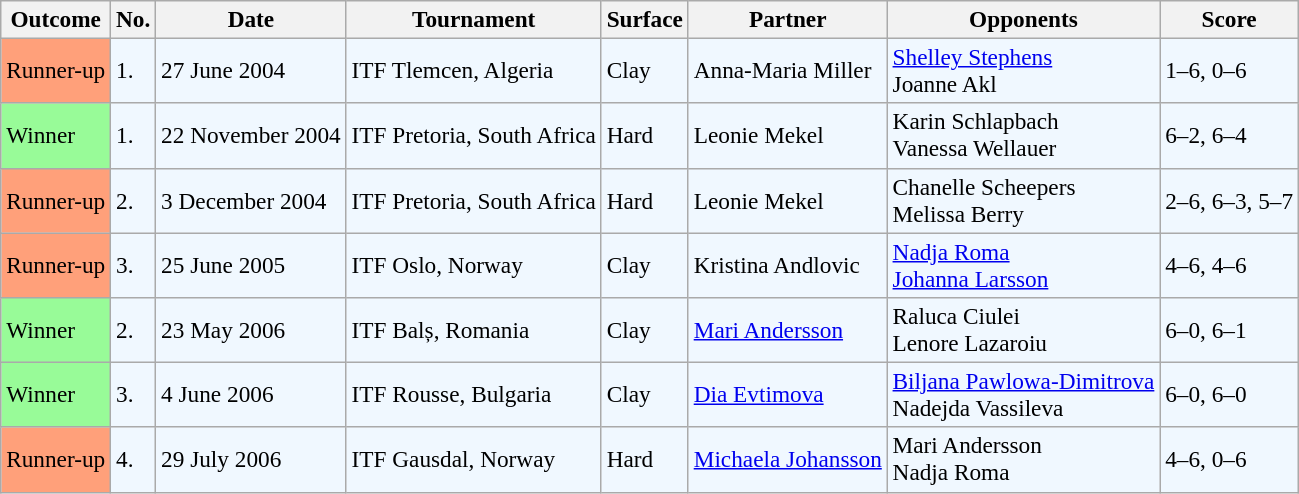<table class="sortable wikitable" style=font-size:97%>
<tr>
<th>Outcome</th>
<th>No.</th>
<th>Date</th>
<th>Tournament</th>
<th>Surface</th>
<th>Partner</th>
<th>Opponents</th>
<th>Score</th>
</tr>
<tr style="background:#f0f8ff;">
<td style="background:#ffa07a;">Runner-up</td>
<td>1.</td>
<td>27 June 2004</td>
<td>ITF Tlemcen, Algeria</td>
<td>Clay</td>
<td> Anna-Maria Miller</td>
<td> <a href='#'>Shelley Stephens</a> <br>  Joanne Akl</td>
<td>1–6, 0–6</td>
</tr>
<tr style="background:#f0f8ff;">
<td bgcolor="98FB98">Winner</td>
<td>1.</td>
<td>22 November 2004</td>
<td>ITF Pretoria, South Africa</td>
<td>Hard</td>
<td> Leonie Mekel</td>
<td> Karin Schlapbach <br>  Vanessa Wellauer</td>
<td>6–2, 6–4</td>
</tr>
<tr style="background:#f0f8ff;">
<td style="background:#ffa07a;">Runner-up</td>
<td>2.</td>
<td>3 December 2004</td>
<td>ITF Pretoria, South Africa</td>
<td>Hard</td>
<td> Leonie Mekel</td>
<td> Chanelle Scheepers <br>  Melissa Berry</td>
<td>2–6, 6–3, 5–7</td>
</tr>
<tr style="background:#f0f8ff;">
<td bgcolor=FFA07A>Runner-up</td>
<td>3.</td>
<td>25 June 2005</td>
<td>ITF Oslo, Norway</td>
<td>Clay</td>
<td> Kristina Andlovic</td>
<td> <a href='#'>Nadja Roma</a> <br>  <a href='#'>Johanna Larsson</a></td>
<td>4–6, 4–6</td>
</tr>
<tr style="background:#f0f8ff;">
<td bgcolor="98FB98">Winner</td>
<td>2.</td>
<td>23 May 2006</td>
<td>ITF Balș, Romania</td>
<td>Clay</td>
<td> <a href='#'>Mari Andersson</a></td>
<td> Raluca Ciulei <br>  Lenore Lazaroiu</td>
<td>6–0, 6–1</td>
</tr>
<tr style="background:#f0f8ff;">
<td bgcolor="98FB98">Winner</td>
<td>3.</td>
<td>4 June 2006</td>
<td>ITF Rousse, Bulgaria</td>
<td>Clay</td>
<td> <a href='#'>Dia Evtimova</a></td>
<td> <a href='#'>Biljana Pawlowa-Dimitrova</a> <br>  Nadejda Vassileva</td>
<td>6–0, 6–0</td>
</tr>
<tr style="background:#f0f8ff;">
<td bgcolor="FFA07A">Runner-up</td>
<td>4.</td>
<td>29 July 2006</td>
<td>ITF Gausdal, Norway</td>
<td>Hard</td>
<td> <a href='#'>Michaela Johansson</a></td>
<td> Mari Andersson <br>  Nadja Roma</td>
<td>4–6, 0–6</td>
</tr>
</table>
